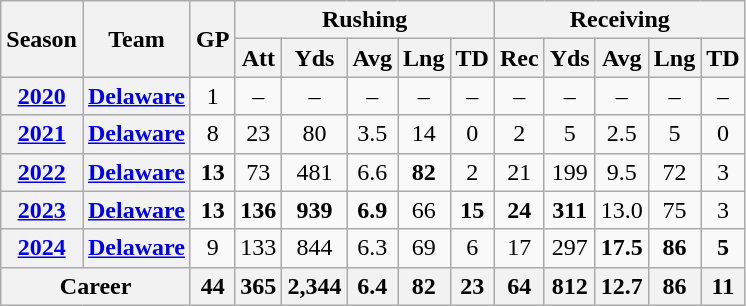<table class="wikitable" style="text-align:center;">
<tr>
<th rowspan="2">Season</th>
<th rowspan="2">Team</th>
<th rowspan="2">GP</th>
<th colspan="5">Rushing</th>
<th colspan="5">Receiving</th>
</tr>
<tr>
<th>Att</th>
<th>Yds</th>
<th>Avg</th>
<th>Lng</th>
<th>TD</th>
<th>Rec</th>
<th>Yds</th>
<th>Avg</th>
<th>Lng</th>
<th>TD</th>
</tr>
<tr>
<th><a href='#'>2020</a></th>
<th><a href='#'>Delaware</a></th>
<td>1</td>
<td>–</td>
<td>–</td>
<td>–</td>
<td>–</td>
<td>–</td>
<td>–</td>
<td>–</td>
<td>–</td>
<td>–</td>
<td>–</td>
</tr>
<tr>
<th><a href='#'>2021</a></th>
<th><a href='#'>Delaware</a></th>
<td>8</td>
<td>23</td>
<td>80</td>
<td>3.5</td>
<td>14</td>
<td>0</td>
<td>2</td>
<td>5</td>
<td>2.5</td>
<td>5</td>
<td>0</td>
</tr>
<tr>
<th><a href='#'>2022</a></th>
<th><a href='#'>Delaware</a></th>
<td><strong>13</strong></td>
<td>73</td>
<td>481</td>
<td>6.6</td>
<td><strong>82</strong></td>
<td>2</td>
<td>21</td>
<td>199</td>
<td>9.5</td>
<td>72</td>
<td>3</td>
</tr>
<tr |->
<th><a href='#'>2023</a></th>
<th><a href='#'>Delaware</a></th>
<td><strong>13</strong></td>
<td><strong>136</strong></td>
<td><strong>939</strong></td>
<td><strong>6.9</strong></td>
<td>66</td>
<td><strong>15</strong></td>
<td><strong>24</strong></td>
<td><strong>311</strong></td>
<td>13.0</td>
<td>75</td>
<td>3</td>
</tr>
<tr |-|->
<th><a href='#'>2024</a></th>
<th><a href='#'>Delaware</a></th>
<td>9</td>
<td>133</td>
<td>844</td>
<td>6.3</td>
<td>69</td>
<td>6</td>
<td>17</td>
<td>297</td>
<td><strong>17.5</strong></td>
<td><strong>86</strong></td>
<td><strong>5</strong></td>
</tr>
<tr>
<th colspan="2">Career</th>
<th>44</th>
<th>365</th>
<th>2,344</th>
<th>6.4</th>
<th>82</th>
<th>23</th>
<th>64</th>
<th>812</th>
<th>12.7</th>
<th>86</th>
<th>11</th>
</tr>
</table>
